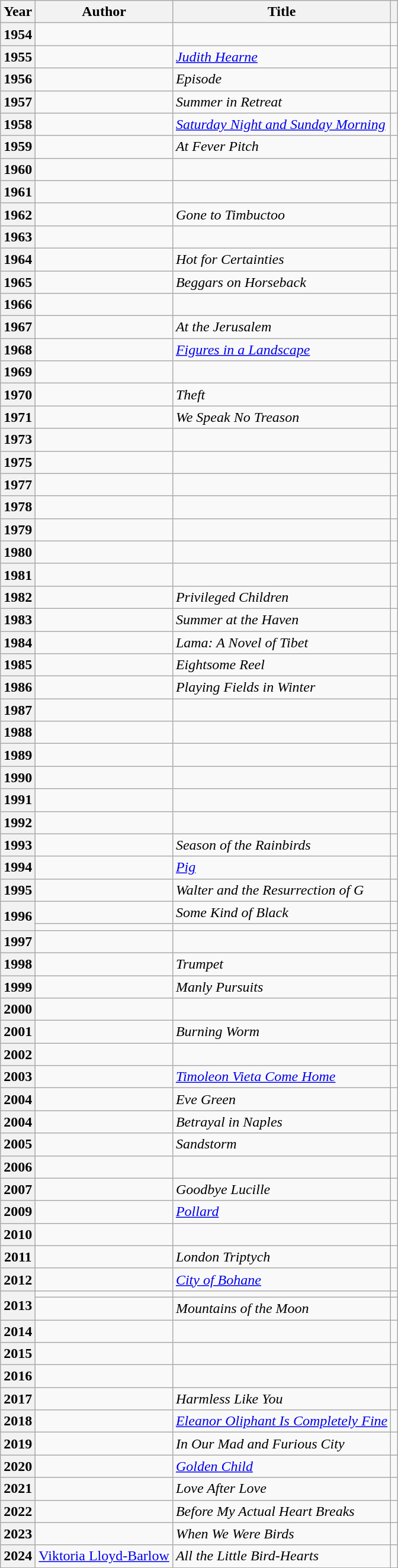<table class="wikitable sortable">
<tr>
<th>Year</th>
<th>Author</th>
<th>Title</th>
<th></th>
</tr>
<tr>
<th>1954</th>
<td></td>
<td><em></em></td>
<td></td>
</tr>
<tr>
<th>1955</th>
<td></td>
<td><em><a href='#'>Judith Hearne</a></em></td>
<td></td>
</tr>
<tr>
<th>1956</th>
<td></td>
<td><em>Episode</em></td>
<td></td>
</tr>
<tr>
<th>1957</th>
<td></td>
<td><em>Summer in Retreat</em></td>
<td></td>
</tr>
<tr>
<th>1958</th>
<td></td>
<td><em><a href='#'>Saturday Night and Sunday Morning</a></em></td>
<td></td>
</tr>
<tr>
<th>1959</th>
<td></td>
<td><em>At Fever Pitch</em></td>
<td></td>
</tr>
<tr>
<th>1960</th>
<td></td>
<td><em></em></td>
<td></td>
</tr>
<tr>
<th>1961</th>
<td></td>
<td><em></em></td>
<td></td>
</tr>
<tr>
<th>1962</th>
<td></td>
<td><em>Gone to Timbuctoo</em></td>
<td></td>
</tr>
<tr>
<th>1963</th>
<td></td>
<td><em></em></td>
<td></td>
</tr>
<tr>
<th>1964</th>
<td></td>
<td><em>Hot for Certainties</em></td>
<td></td>
</tr>
<tr>
<th>1965</th>
<td></td>
<td><em>Beggars on Horseback</em></td>
<td></td>
</tr>
<tr>
<th>1966</th>
<td></td>
<td><em></em></td>
<td></td>
</tr>
<tr>
<th>1967</th>
<td></td>
<td><em>At the Jerusalem</em></td>
<td></td>
</tr>
<tr>
<th>1968</th>
<td></td>
<td><em><a href='#'>Figures in a Landscape</a></em></td>
<td></td>
</tr>
<tr>
<th>1969</th>
<td></td>
<td><em></em></td>
<td></td>
</tr>
<tr>
<th>1970</th>
<td></td>
<td><em>Theft</em></td>
<td></td>
</tr>
<tr>
<th>1971</th>
<td></td>
<td><em>We Speak No Treason</em></td>
<td></td>
</tr>
<tr>
<th>1973</th>
<td></td>
<td><em></em></td>
<td></td>
</tr>
<tr>
<th>1975</th>
<td></td>
<td><em></em></td>
<td></td>
</tr>
<tr>
<th>1977</th>
<td></td>
<td><em></em></td>
<td></td>
</tr>
<tr>
<th>1978</th>
<td></td>
<td><em></em></td>
<td></td>
</tr>
<tr>
<th>1979</th>
<td></td>
<td><em></em></td>
<td></td>
</tr>
<tr>
<th>1980</th>
<td></td>
<td><em></em></td>
<td></td>
</tr>
<tr>
<th>1981</th>
<td></td>
<td><em></em></td>
<td></td>
</tr>
<tr>
<th>1982</th>
<td></td>
<td><em>Privileged Children</em></td>
<td></td>
</tr>
<tr>
<th>1983</th>
<td></td>
<td><em>Summer at the Haven</em></td>
<td></td>
</tr>
<tr>
<th>1984</th>
<td></td>
<td><em>Lama: A Novel of Tibet</em></td>
<td></td>
</tr>
<tr>
<th>1985</th>
<td></td>
<td><em>Eightsome Reel</em></td>
<td></td>
</tr>
<tr>
<th>1986</th>
<td></td>
<td><em>Playing Fields in Winter</em></td>
<td></td>
</tr>
<tr>
<th>1987</th>
<td></td>
<td><em></em></td>
<td></td>
</tr>
<tr>
<th>1988</th>
<td></td>
<td><em></em></td>
<td></td>
</tr>
<tr>
<th>1989</th>
<td></td>
<td><em></em></td>
<td></td>
</tr>
<tr>
<th>1990</th>
<td></td>
<td><em></em></td>
<td></td>
</tr>
<tr>
<th>1991</th>
<td></td>
<td><em></em></td>
<td></td>
</tr>
<tr>
<th>1992</th>
<td></td>
<td><em></em></td>
<td></td>
</tr>
<tr>
<th>1993</th>
<td></td>
<td><em>Season of the Rainbirds</em></td>
<td></td>
</tr>
<tr>
<th>1994</th>
<td></td>
<td><a href='#'><em>Pig</em></a></td>
<td></td>
</tr>
<tr>
<th>1995</th>
<td></td>
<td><em>Walter and the Resurrection of G</em></td>
<td></td>
</tr>
<tr>
<th rowspan="2">1996</th>
<td></td>
<td><em>Some Kind of Black</em></td>
<td></td>
</tr>
<tr>
<td></td>
<td><em></em></td>
<td></td>
</tr>
<tr>
<th>1997</th>
<td></td>
<td><em></em></td>
<td></td>
</tr>
<tr>
<th>1998</th>
<td></td>
<td><em>Trumpet</em></td>
<td></td>
</tr>
<tr>
<th>1999</th>
<td></td>
<td><em>Manly Pursuits</em></td>
<td></td>
</tr>
<tr>
<th>2000</th>
<td></td>
<td><em></em></td>
<td></td>
</tr>
<tr>
<th>2001</th>
<td></td>
<td><em>Burning Worm</em></td>
<td></td>
</tr>
<tr>
<th>2002</th>
<td></td>
<td><em></em></td>
<td></td>
</tr>
<tr>
<th>2003</th>
<td></td>
<td><em><a href='#'>Timoleon Vieta Come Home</a></em></td>
<td></td>
</tr>
<tr>
<th>2004</th>
<td></td>
<td><em>Eve Green</em></td>
<td></td>
</tr>
<tr>
<th>2004</th>
<td></td>
<td><em>Betrayal in Naples</em></td>
<td></td>
</tr>
<tr>
<th>2005</th>
<td></td>
<td><em>Sandstorm</em></td>
<td></td>
</tr>
<tr>
<th>2006</th>
<td></td>
<td><em></em></td>
<td></td>
</tr>
<tr>
<th>2007</th>
<td></td>
<td><em>Goodbye Lucille</em></td>
<td></td>
</tr>
<tr>
<th>2009</th>
<td></td>
<td><a href='#'><em>Pollard</em></a></td>
<td></td>
</tr>
<tr>
<th>2010</th>
<td></td>
<td><em></em></td>
<td></td>
</tr>
<tr>
<th>2011</th>
<td></td>
<td><em>London Triptych</em></td>
<td></td>
</tr>
<tr>
<th>2012</th>
<td></td>
<td><em><a href='#'>City of Bohane</a></em></td>
<td></td>
</tr>
<tr>
<th rowspan="2">2013</th>
<td></td>
<td><em></em></td>
<td></td>
</tr>
<tr>
<td></td>
<td><em>Mountains of the Moon</em></td>
<td></td>
</tr>
<tr>
<th>2014</th>
<td></td>
<td><em></em></td>
<td></td>
</tr>
<tr>
<th>2015</th>
<td></td>
<td><em></em></td>
<td></td>
</tr>
<tr>
<th>2016</th>
<td></td>
<td><em></em></td>
<td></td>
</tr>
<tr>
<th>2017</th>
<td></td>
<td><em>Harmless Like You</em></td>
<td></td>
</tr>
<tr>
<th>2018</th>
<td></td>
<td><em><a href='#'>Eleanor Oliphant Is Completely Fine</a></em></td>
<td></td>
</tr>
<tr>
<th>2019</th>
<td></td>
<td><em>In Our Mad and Furious City</em></td>
<td></td>
</tr>
<tr>
<th>2020</th>
<td></td>
<td><a href='#'><em>Golden Child</em></a></td>
<td></td>
</tr>
<tr>
<th>2021</th>
<td></td>
<td><em>Love After Love</em></td>
<td></td>
</tr>
<tr>
<th>2022</th>
<td></td>
<td><em>Before My Actual Heart Breaks</em></td>
<td></td>
</tr>
<tr>
<th>2023</th>
<td></td>
<td><em>When We Were Birds</em></td>
<td></td>
</tr>
<tr>
<th>2024</th>
<td><a href='#'>Viktoria Lloyd-Barlow</a></td>
<td><em>All the Little Bird-Hearts</em></td>
<td></td>
</tr>
</table>
